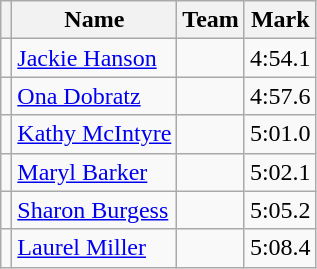<table class=wikitable>
<tr>
<th></th>
<th>Name</th>
<th>Team</th>
<th>Mark</th>
</tr>
<tr>
<td></td>
<td><a href='#'>Jackie Hanson</a></td>
<td></td>
<td>4:54.1</td>
</tr>
<tr>
<td></td>
<td><a href='#'>Ona Dobratz</a></td>
<td></td>
<td>4:57.6</td>
</tr>
<tr>
<td></td>
<td><a href='#'>Kathy McIntyre</a></td>
<td></td>
<td>5:01.0</td>
</tr>
<tr>
<td></td>
<td><a href='#'>Maryl Barker</a></td>
<td></td>
<td>5:02.1</td>
</tr>
<tr>
<td></td>
<td><a href='#'>Sharon Burgess</a></td>
<td></td>
<td>5:05.2</td>
</tr>
<tr>
<td></td>
<td><a href='#'>Laurel Miller</a></td>
<td></td>
<td>5:08.4</td>
</tr>
</table>
